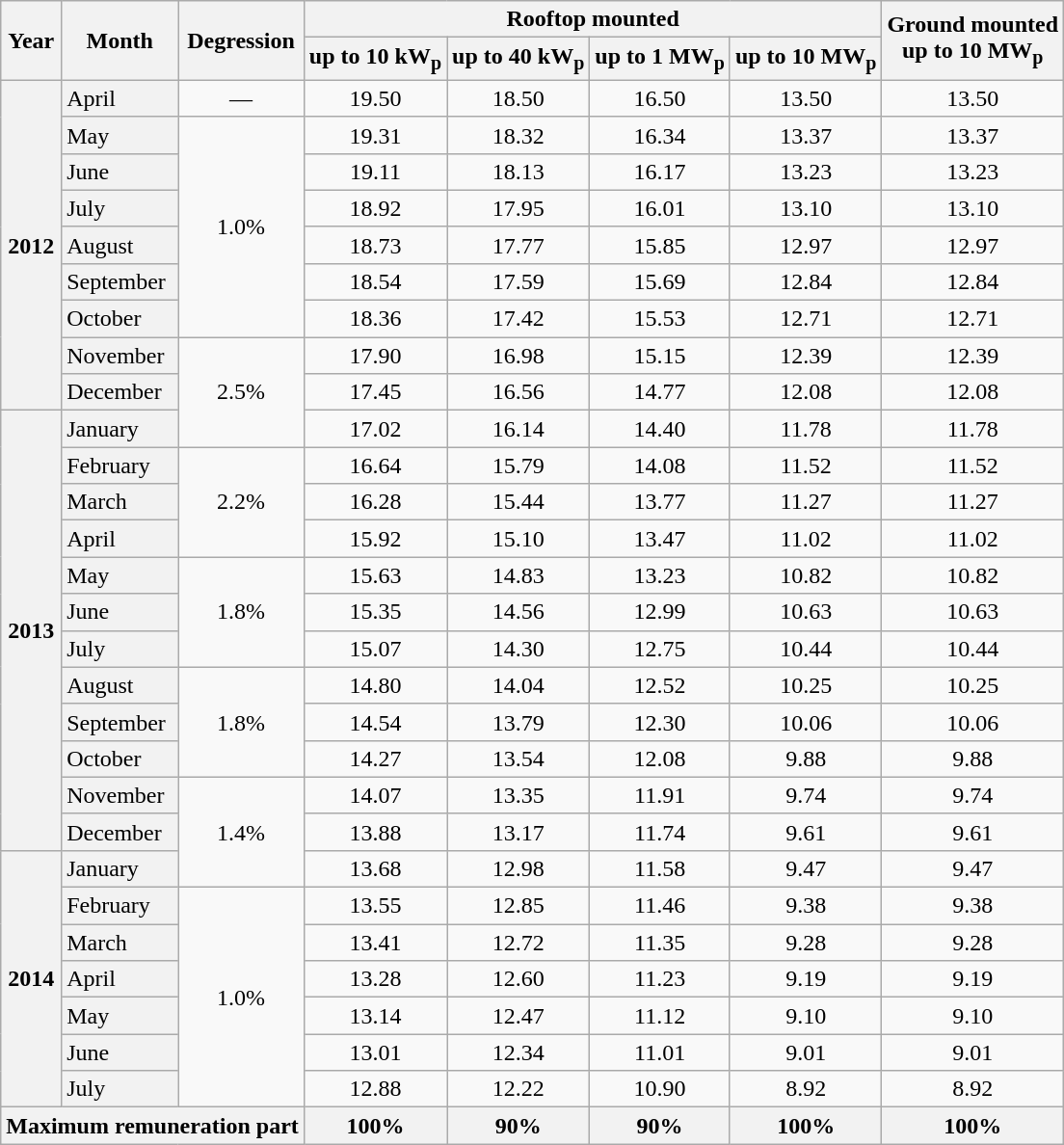<table class="wikitable" style="text-align:center;">
<tr>
<th rowspan="2">Year</th>
<th rowspan="2">Month</th>
<th rowspan="2">Degression</th>
<th colspan="4">Rooftop mounted</th>
<th rowspan="2">Ground mounted <br>up to 10 MW<sub>p</sub></th>
</tr>
<tr>
<th>up to 10 kW<sub>p</sub></th>
<th>up to 40 kW<sub>p</sub></th>
<th>up to 1 MW<sub>p</sub></th>
<th>up to 10 MW<sub>p</sub></th>
</tr>
<tr>
<th rowspan="9">2012</th>
<th style="text-align: left; font-weight: normal">April</th>
<td>—</td>
<td>19.50</td>
<td>18.50</td>
<td>16.50</td>
<td>13.50</td>
<td>13.50</td>
</tr>
<tr>
<th style="text-align: left; font-weight: normal">May</th>
<td rowspan="6">1.0%</td>
<td>19.31</td>
<td>18.32</td>
<td>16.34</td>
<td>13.37</td>
<td>13.37</td>
</tr>
<tr>
<th style="text-align: left; font-weight: normal">June</th>
<td>19.11</td>
<td>18.13</td>
<td>16.17</td>
<td>13.23</td>
<td>13.23</td>
</tr>
<tr>
<th style="text-align: left; font-weight: normal">July</th>
<td>18.92</td>
<td>17.95</td>
<td>16.01</td>
<td>13.10</td>
<td>13.10</td>
</tr>
<tr>
<th style="text-align: left; font-weight: normal">August</th>
<td>18.73</td>
<td>17.77</td>
<td>15.85</td>
<td>12.97</td>
<td>12.97</td>
</tr>
<tr>
<th style="text-align: left; font-weight: normal">September</th>
<td>18.54</td>
<td>17.59</td>
<td>15.69</td>
<td>12.84</td>
<td>12.84</td>
</tr>
<tr>
<th style="text-align: left; font-weight: normal">October</th>
<td>18.36</td>
<td>17.42</td>
<td>15.53</td>
<td>12.71</td>
<td>12.71</td>
</tr>
<tr>
<th style="text-align: left; font-weight: normal">November</th>
<td rowspan="3">2.5%</td>
<td>17.90</td>
<td>16.98</td>
<td>15.15</td>
<td>12.39</td>
<td>12.39</td>
</tr>
<tr>
<th style="text-align: left; font-weight: normal">December</th>
<td>17.45</td>
<td>16.56</td>
<td>14.77</td>
<td>12.08</td>
<td>12.08</td>
</tr>
<tr>
<th rowspan="12">2013</th>
<th style="text-align: left; font-weight: normal">January</th>
<td>17.02</td>
<td>16.14</td>
<td>14.40</td>
<td>11.78</td>
<td>11.78</td>
</tr>
<tr>
<th style="text-align: left; font-weight: normal">February</th>
<td rowspan="3">2.2%</td>
<td>16.64</td>
<td>15.79</td>
<td>14.08</td>
<td>11.52</td>
<td>11.52</td>
</tr>
<tr>
<th style="text-align: left; font-weight: normal">March</th>
<td>16.28</td>
<td>15.44</td>
<td>13.77</td>
<td>11.27</td>
<td>11.27</td>
</tr>
<tr>
<th style="text-align: left; font-weight: normal">April</th>
<td>15.92</td>
<td>15.10</td>
<td>13.47</td>
<td>11.02</td>
<td>11.02</td>
</tr>
<tr>
<th style="text-align: left; font-weight: normal">May</th>
<td rowspan="3">1.8%</td>
<td>15.63</td>
<td>14.83</td>
<td>13.23</td>
<td>10.82</td>
<td>10.82</td>
</tr>
<tr>
<th style="text-align: left; font-weight: normal">June</th>
<td>15.35</td>
<td>14.56</td>
<td>12.99</td>
<td>10.63</td>
<td>10.63</td>
</tr>
<tr>
<th style="text-align: left; font-weight: normal">July</th>
<td>15.07</td>
<td>14.30</td>
<td>12.75</td>
<td>10.44</td>
<td>10.44</td>
</tr>
<tr>
<th style="text-align: left; font-weight: normal">August</th>
<td rowspan="3">1.8%</td>
<td>14.80</td>
<td>14.04</td>
<td>12.52</td>
<td>10.25</td>
<td>10.25</td>
</tr>
<tr>
<th style="text-align: left; font-weight: normal">September</th>
<td>14.54</td>
<td>13.79</td>
<td>12.30</td>
<td>10.06</td>
<td>10.06</td>
</tr>
<tr>
<th style="text-align: left; font-weight: normal">October</th>
<td>14.27</td>
<td>13.54</td>
<td>12.08</td>
<td>9.88</td>
<td>9.88</td>
</tr>
<tr>
<th style="text-align: left; font-weight: normal">November</th>
<td rowspan="3">1.4%</td>
<td>14.07</td>
<td>13.35</td>
<td>11.91</td>
<td>9.74</td>
<td>9.74</td>
</tr>
<tr>
<th style="text-align: left; font-weight: normal">December</th>
<td>13.88</td>
<td>13.17</td>
<td>11.74</td>
<td>9.61</td>
<td>9.61</td>
</tr>
<tr>
<th rowspan="7">2014</th>
<th style="text-align: left; font-weight: normal">January</th>
<td>13.68</td>
<td>12.98</td>
<td>11.58</td>
<td>9.47</td>
<td>9.47</td>
</tr>
<tr>
<th style="text-align: left; font-weight: normal">February</th>
<td rowspan="6">1.0%</td>
<td>13.55</td>
<td>12.85</td>
<td>11.46</td>
<td>9.38</td>
<td>9.38</td>
</tr>
<tr>
<th style="text-align: left; font-weight: normal">March</th>
<td>13.41</td>
<td>12.72</td>
<td>11.35</td>
<td>9.28</td>
<td>9.28</td>
</tr>
<tr>
<th style="text-align: left; font-weight: normal">April</th>
<td>13.28</td>
<td>12.60</td>
<td>11.23</td>
<td>9.19</td>
<td>9.19</td>
</tr>
<tr>
<th style="text-align: left; font-weight: normal">May</th>
<td>13.14</td>
<td>12.47</td>
<td>11.12</td>
<td>9.10</td>
<td>9.10</td>
</tr>
<tr>
<th style="text-align: left; font-weight: normal">June</th>
<td>13.01</td>
<td>12.34</td>
<td>11.01</td>
<td>9.01</td>
<td>9.01</td>
</tr>
<tr>
<th style="text-align: left; font-weight: normal">July</th>
<td>12.88</td>
<td>12.22</td>
<td>10.90</td>
<td>8.92</td>
<td>8.92</td>
</tr>
<tr>
<th colspan="3">Maximum remuneration part</th>
<th>100%</th>
<th>90%</th>
<th>90%</th>
<th>100%</th>
<th>100%</th>
</tr>
</table>
